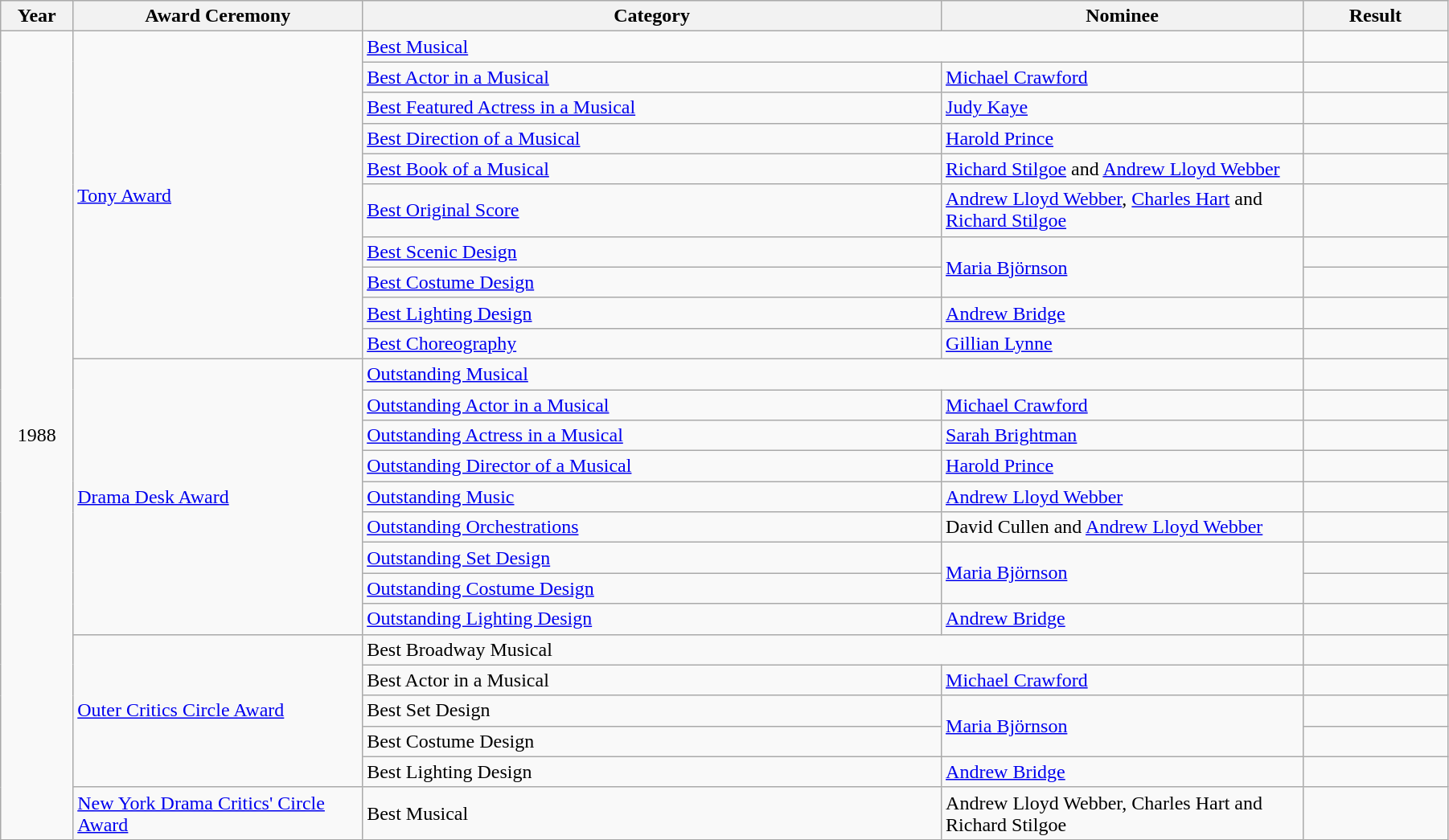<table class="wikitable" style="width:95%;">
<tr>
<th style="width:5%;">Year</th>
<th style="width:20%;">Award Ceremony</th>
<th style="width:40%;">Category</th>
<th style="width:25%;">Nominee</th>
<th style="width:10%;">Result</th>
</tr>
<tr>
<td rowspan="25" style="text-align:center;">1988</td>
<td rowspan="10"><a href='#'>Tony Award</a></td>
<td colspan="2"><a href='#'>Best Musical</a></td>
<td></td>
</tr>
<tr>
<td><a href='#'>Best Actor in a Musical</a></td>
<td><a href='#'>Michael Crawford</a></td>
<td></td>
</tr>
<tr>
<td><a href='#'>Best Featured Actress in a Musical</a></td>
<td><a href='#'>Judy Kaye</a></td>
<td></td>
</tr>
<tr>
<td><a href='#'>Best Direction of a Musical</a></td>
<td><a href='#'>Harold Prince</a></td>
<td></td>
</tr>
<tr>
<td><a href='#'>Best Book of a Musical</a></td>
<td><a href='#'>Richard Stilgoe</a> and <a href='#'>Andrew Lloyd Webber</a></td>
<td></td>
</tr>
<tr>
<td><a href='#'>Best Original Score</a></td>
<td><a href='#'>Andrew Lloyd Webber</a>, <a href='#'>Charles Hart</a> and <a href='#'>Richard Stilgoe</a></td>
<td></td>
</tr>
<tr>
<td><a href='#'>Best Scenic Design</a></td>
<td rowspan="2"><a href='#'>Maria Björnson</a></td>
<td></td>
</tr>
<tr>
<td><a href='#'>Best Costume Design</a></td>
<td></td>
</tr>
<tr>
<td><a href='#'>Best Lighting Design</a></td>
<td><a href='#'>Andrew Bridge</a></td>
<td></td>
</tr>
<tr>
<td><a href='#'>Best Choreography</a></td>
<td><a href='#'>Gillian Lynne</a></td>
<td></td>
</tr>
<tr>
<td rowspan="9"><a href='#'>Drama Desk Award</a></td>
<td colspan="2"><a href='#'>Outstanding Musical</a></td>
<td></td>
</tr>
<tr>
<td><a href='#'>Outstanding Actor in a Musical</a></td>
<td><a href='#'>Michael Crawford</a></td>
<td></td>
</tr>
<tr>
<td><a href='#'>Outstanding Actress in a Musical</a></td>
<td><a href='#'>Sarah Brightman</a></td>
<td></td>
</tr>
<tr>
<td><a href='#'>Outstanding Director of a Musical</a></td>
<td><a href='#'>Harold Prince</a></td>
<td></td>
</tr>
<tr>
<td><a href='#'>Outstanding Music</a></td>
<td><a href='#'>Andrew Lloyd Webber</a></td>
<td></td>
</tr>
<tr>
<td><a href='#'>Outstanding Orchestrations</a></td>
<td>David Cullen and <a href='#'>Andrew Lloyd Webber</a></td>
<td></td>
</tr>
<tr>
<td><a href='#'>Outstanding Set Design</a></td>
<td rowspan="2"><a href='#'>Maria Björnson</a></td>
<td></td>
</tr>
<tr>
<td><a href='#'>Outstanding Costume Design</a></td>
<td></td>
</tr>
<tr>
<td><a href='#'>Outstanding Lighting Design</a></td>
<td><a href='#'>Andrew Bridge</a></td>
<td></td>
</tr>
<tr>
<td rowspan="5"><a href='#'>Outer Critics Circle Award</a></td>
<td colspan="2">Best Broadway Musical</td>
<td></td>
</tr>
<tr>
<td>Best Actor in a Musical</td>
<td><a href='#'>Michael Crawford</a></td>
<td></td>
</tr>
<tr>
<td>Best Set Design</td>
<td rowspan="2"><a href='#'>Maria Björnson</a></td>
<td></td>
</tr>
<tr>
<td>Best Costume Design</td>
<td></td>
</tr>
<tr>
<td>Best Lighting Design</td>
<td><a href='#'>Andrew Bridge</a></td>
<td></td>
</tr>
<tr>
<td><a href='#'>New York Drama Critics' Circle Award</a></td>
<td>Best Musical</td>
<td>Andrew Lloyd Webber, Charles Hart and Richard Stilgoe</td>
<td></td>
</tr>
</table>
